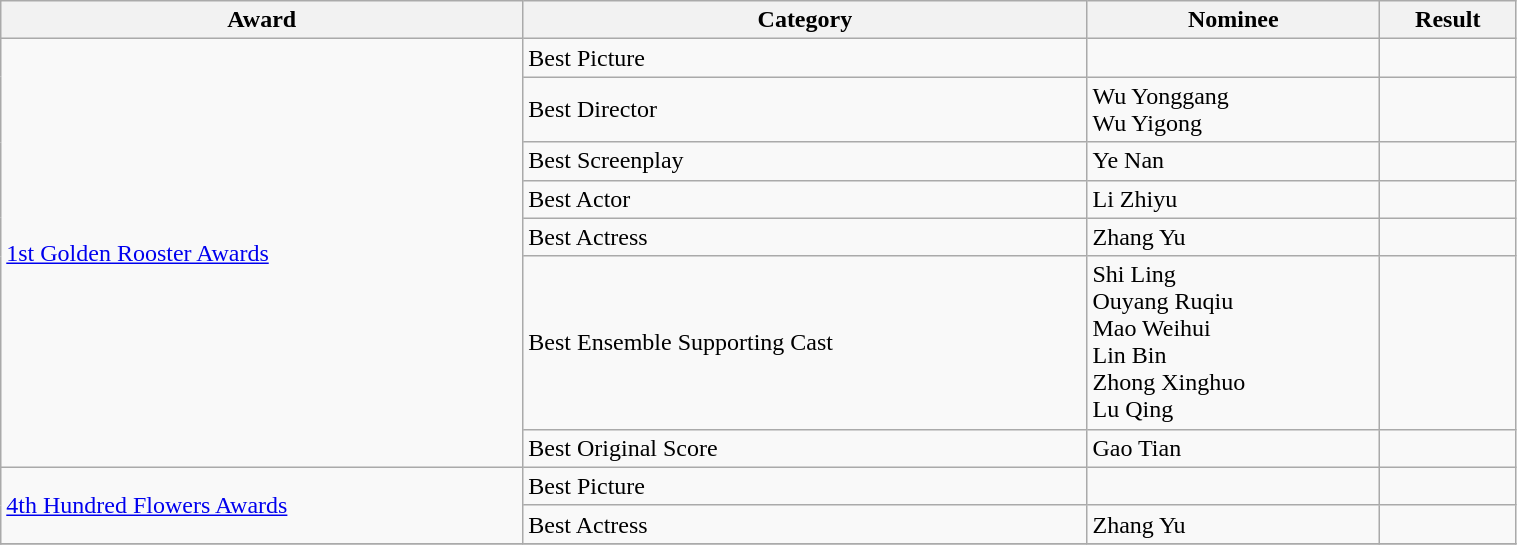<table class="wikitable" width="80%">
<tr>
<th>Award</th>
<th>Category</th>
<th>Nominee</th>
<th>Result</th>
</tr>
<tr>
<td rowspan=7><a href='#'>1st Golden Rooster Awards</a></td>
<td>Best Picture</td>
<td></td>
<td></td>
</tr>
<tr>
<td>Best Director</td>
<td>Wu Yonggang<br>Wu Yigong</td>
<td></td>
</tr>
<tr>
<td>Best Screenplay</td>
<td>Ye Nan</td>
<td></td>
</tr>
<tr>
<td>Best Actor</td>
<td>Li Zhiyu</td>
<td></td>
</tr>
<tr>
<td>Best Actress</td>
<td>Zhang Yu</td>
<td></td>
</tr>
<tr>
<td>Best Ensemble Supporting Cast</td>
<td>Shi Ling<br>Ouyang Ruqiu<br>Mao Weihui<br>Lin Bin<br>Zhong Xinghuo<br>Lu Qing</td>
<td></td>
</tr>
<tr>
<td>Best Original Score</td>
<td>Gao Tian</td>
<td></td>
</tr>
<tr>
<td rowspan=2><a href='#'>4th Hundred Flowers Awards</a></td>
<td>Best Picture</td>
<td></td>
<td></td>
</tr>
<tr>
<td>Best Actress</td>
<td>Zhang Yu</td>
<td></td>
</tr>
<tr>
</tr>
</table>
